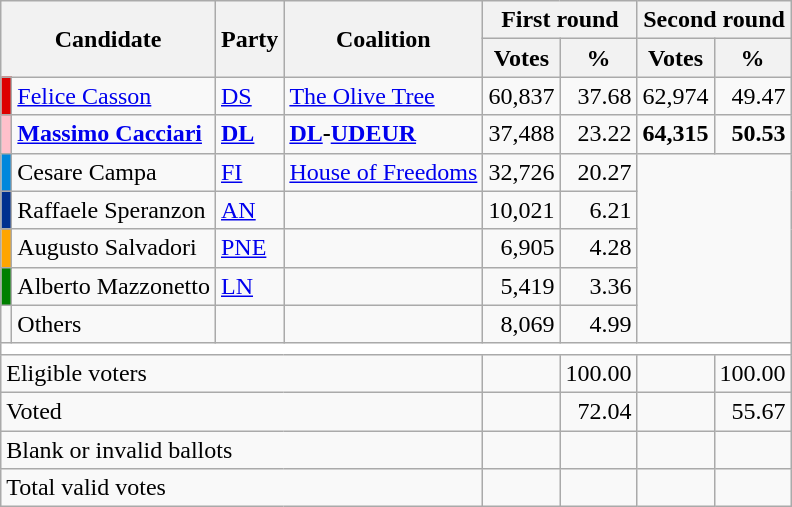<table class="wikitable centre">
<tr>
<th scope="col" rowspan=2 colspan=2>Candidate</th>
<th scope="col" rowspan=2 colspan=1>Party</th>
<th scope="col" rowspan=2 colspan=1>Coalition</th>
<th scope="col" colspan=2>First round</th>
<th scope="col" colspan=2>Second round</th>
</tr>
<tr>
<th scope="col">Votes</th>
<th scope="col">%</th>
<th scope="col">Votes</th>
<th scope="col">%</th>
</tr>
<tr>
<td bgcolor="#dd0000"></td>
<td><a href='#'>Felice Casson</a></td>
<td><a href='#'>DS</a></td>
<td><a href='#'>The Olive Tree</a></td>
<td style="text-align: right">60,837</td>
<td style="text-align: right">37.68</td>
<td style="text-align: right">62,974</td>
<td style="text-align: right">49.47</td>
</tr>
<tr>
<td bgcolor="pink"></td>
<td><strong><a href='#'>Massimo Cacciari</a></strong></td>
<td><strong><a href='#'>DL</a></strong></td>
<td><strong><a href='#'>DL</a>-<a href='#'>UDEUR</a></strong></td>
<td style="text-align: right">37,488</td>
<td style="text-align: right">23.22</td>
<td style="text-align: right"><strong>64,315</strong></td>
<td style="text-align: right"><strong>50.53</strong></td>
</tr>
<tr>
<td bgcolor="#0087DC"></td>
<td>Cesare Campa</td>
<td><a href='#'>FI</a></td>
<td><a href='#'>House of Freedoms</a></td>
<td style="text-align: right">32,726</td>
<td style="text-align: right">20.27</td>
</tr>
<tr>
<td bgcolor="#00308F"></td>
<td>Raffaele Speranzon</td>
<td><a href='#'>AN</a></td>
<td></td>
<td style="text-align: right">10,021</td>
<td style="text-align: right">6.21</td>
</tr>
<tr>
<td bgcolor="orange"></td>
<td>Augusto Salvadori</td>
<td><a href='#'>PNE</a></td>
<td></td>
<td style="text-align: right">6,905</td>
<td style="text-align: right">4.28</td>
</tr>
<tr>
<td bgcolor="#008000"></td>
<td>Alberto Mazzonetto</td>
<td><a href='#'>LN</a></td>
<td></td>
<td style="text-align: right">5,419</td>
<td style="text-align: right">3.36</td>
</tr>
<tr>
<td bgcolor=""></td>
<td>Others</td>
<td></td>
<td></td>
<td style="text-align: right">8,069</td>
<td style="text-align: right">4.99</td>
</tr>
<tr bgcolor=white>
<td colspan=8></td>
</tr>
<tr>
<td colspan=4>Eligible voters</td>
<td style="text-align: right"></td>
<td style="text-align: right">100.00</td>
<td style="text-align: right"></td>
<td style="text-align: right">100.00</td>
</tr>
<tr>
<td colspan=4>Voted</td>
<td style="text-align: right"></td>
<td style="text-align: right">72.04</td>
<td style="text-align: right"></td>
<td style="text-align: right">55.67</td>
</tr>
<tr>
<td colspan=4>Blank or invalid ballots</td>
<td style="text-align: right"></td>
<td style="text-align: right"></td>
<td style="text-align: right"></td>
<td style="text-align: right"></td>
</tr>
<tr>
<td colspan=4>Total valid votes</td>
<td style="text-align: right"></td>
<td style="text-align: right"></td>
<td style="text-align: right"></td>
<td style="text-align: right"></td>
</tr>
</table>
